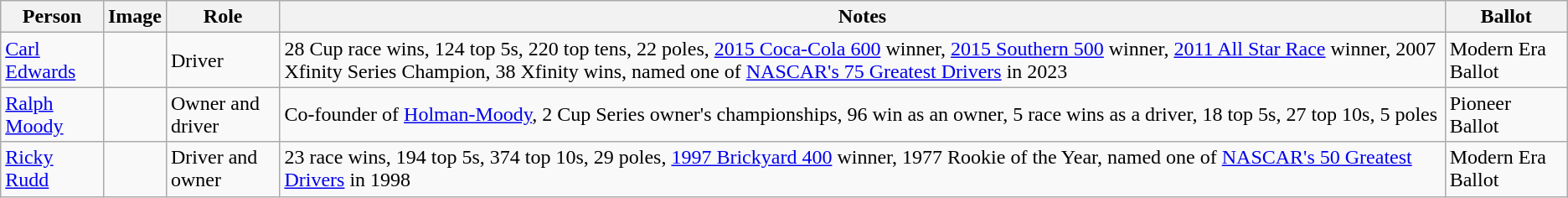<table class="wikitable sortable">
<tr>
<th>Person</th>
<th>Image</th>
<th>Role</th>
<th>Notes</th>
<th>Ballot</th>
</tr>
<tr>
<td><a href='#'>Carl Edwards</a></td>
<td></td>
<td>Driver</td>
<td>28 Cup race wins, 124 top 5s, 220 top tens, 22 poles, <a href='#'>2015 Coca-Cola 600</a> winner, <a href='#'>2015 Southern 500</a> winner, <a href='#'>2011 All Star Race</a> winner, 2007 Xfinity Series Champion, 38 Xfinity wins, named one of <a href='#'>NASCAR's 75 Greatest Drivers</a> in 2023</td>
<td>Modern Era Ballot</td>
</tr>
<tr>
<td><a href='#'>Ralph Moody</a></td>
<td></td>
<td>Owner and driver</td>
<td>Co-founder of <a href='#'>Holman-Moody</a>, 2 Cup Series owner's championships, 96 win as an owner, 5 race wins as a driver, 18 top 5s, 27 top 10s, 5 poles</td>
<td>Pioneer Ballot</td>
</tr>
<tr>
<td><a href='#'>Ricky Rudd</a></td>
<td></td>
<td>Driver and owner</td>
<td>23 race wins, 194 top 5s, 374 top 10s, 29 poles, <a href='#'>1997 Brickyard 400</a> winner, 1977 Rookie of the Year, named one of <a href='#'>NASCAR's 50 Greatest Drivers</a> in 1998</td>
<td>Modern Era Ballot</td>
</tr>
</table>
